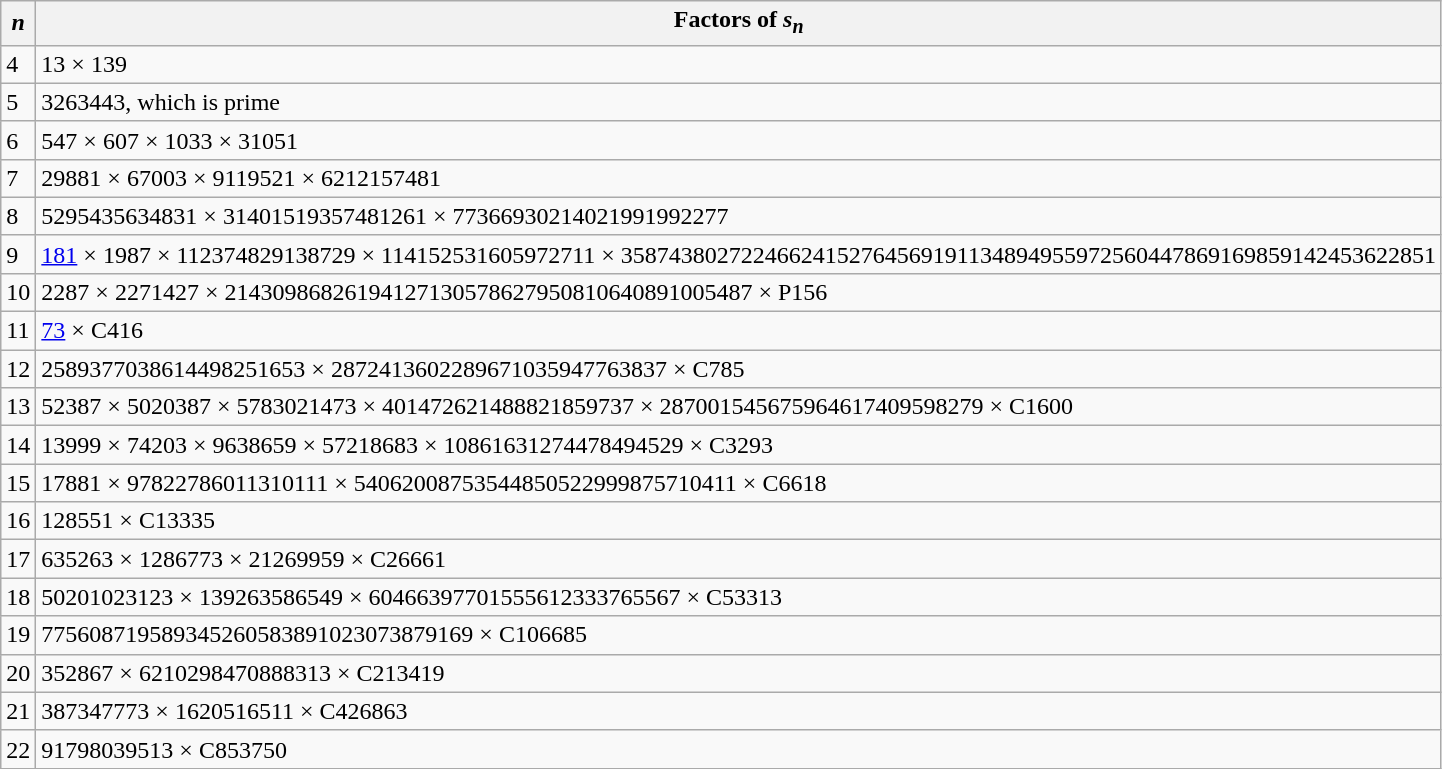<table class="wikitable">
<tr>
<th><em>n</em></th>
<th>Factors of <em>s</em><sub><em>n</em></sub></th>
</tr>
<tr>
<td>4</td>
<td>13 × 139</td>
</tr>
<tr>
<td>5</td>
<td>3263443, which is prime</td>
</tr>
<tr>
<td>6</td>
<td>547 × 607 × 1033 × 31051</td>
</tr>
<tr>
<td>7</td>
<td>29881 × 67003 × 9119521 × 6212157481</td>
</tr>
<tr>
<td>8</td>
<td>5295435634831 × 31401519357481261 × 77366930214021991992277</td>
</tr>
<tr>
<td>9</td>
<td><a href='#'>181</a> × 1987 × 112374829138729 × 114152531605972711 × 35874380272246624152764569191134894955972560447869169859142453622851</td>
</tr>
<tr>
<td>10</td>
<td>2287 × 2271427 × 21430986826194127130578627950810640891005487 × P156</td>
</tr>
<tr>
<td>11</td>
<td><a href='#'>73</a> × C416</td>
</tr>
<tr>
<td>12</td>
<td>2589377038614498251653 × 2872413602289671035947763837 × C785</td>
</tr>
<tr>
<td>13</td>
<td>52387 × 5020387 × 5783021473 × 401472621488821859737 × 287001545675964617409598279 × C1600</td>
</tr>
<tr>
<td>14</td>
<td>13999 × 74203 × 9638659 × 57218683 × 10861631274478494529 × C3293</td>
</tr>
<tr>
<td>15</td>
<td>17881 × 97822786011310111 × 54062008753544850522999875710411 × C6618</td>
</tr>
<tr>
<td>16</td>
<td>128551 × C13335</td>
</tr>
<tr>
<td>17</td>
<td>635263 × 1286773 × 21269959 × C26661</td>
</tr>
<tr>
<td>18</td>
<td>50201023123 × 139263586549 × 60466397701555612333765567 × C53313</td>
</tr>
<tr>
<td>19</td>
<td>775608719589345260583891023073879169 × C106685</td>
</tr>
<tr>
<td>20</td>
<td>352867 × 6210298470888313 × C213419</td>
</tr>
<tr>
<td>21</td>
<td>387347773 × 1620516511 × C426863</td>
</tr>
<tr>
<td>22</td>
<td>91798039513 × C853750</td>
</tr>
</table>
